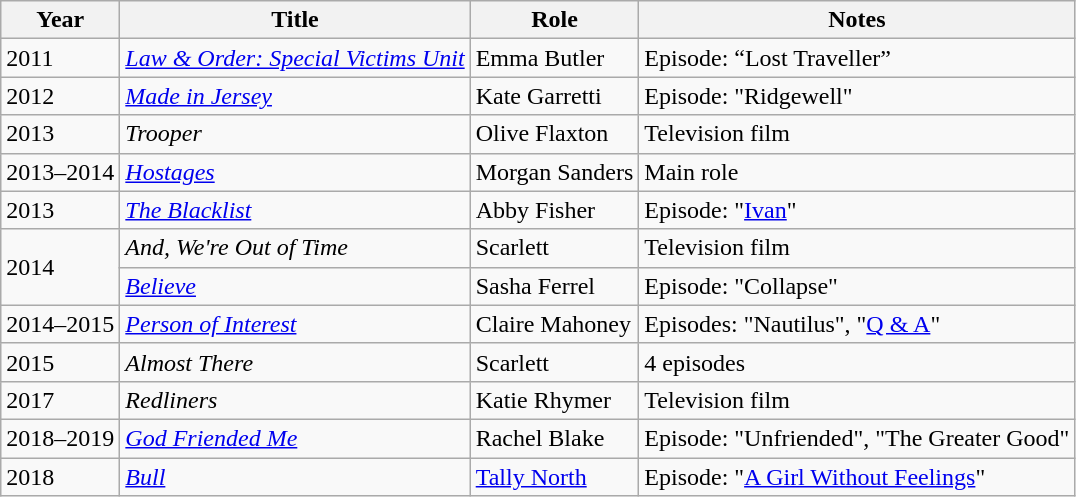<table class="wikitable sortable">
<tr>
<th>Year</th>
<th>Title</th>
<th>Role</th>
<th class="unsortable">Notes</th>
</tr>
<tr>
<td>2011</td>
<td><em><a href='#'>Law & Order: Special Victims Unit</a></em></td>
<td>Emma Butler</td>
<td>Episode: “Lost Traveller”</td>
</tr>
<tr>
<td>2012</td>
<td><em><a href='#'>Made in Jersey</a></em></td>
<td>Kate Garretti</td>
<td>Episode: "Ridgewell"</td>
</tr>
<tr>
<td>2013</td>
<td><em>Trooper</em></td>
<td>Olive Flaxton</td>
<td>Television film</td>
</tr>
<tr>
<td>2013–2014</td>
<td><em><a href='#'>Hostages</a></em></td>
<td>Morgan Sanders</td>
<td>Main role</td>
</tr>
<tr>
<td>2013</td>
<td data-sort-value="Blacklist"><em><a href='#'>The Blacklist</a></em></td>
<td>Abby Fisher</td>
<td>Episode: "<a href='#'>Ivan</a>"</td>
</tr>
<tr>
<td rowspan="2">2014</td>
<td><em>And, We're Out of Time</em></td>
<td>Scarlett</td>
<td>Television film</td>
</tr>
<tr>
<td><em><a href='#'>Believe</a></em></td>
<td>Sasha Ferrel</td>
<td>Episode: "Collapse"</td>
</tr>
<tr>
<td>2014–2015</td>
<td><em><a href='#'>Person of Interest</a></em></td>
<td>Claire Mahoney</td>
<td>Episodes: "Nautilus", "<a href='#'>Q & A</a>"</td>
</tr>
<tr>
<td>2015</td>
<td><em>Almost There</em></td>
<td>Scarlett</td>
<td>4 episodes</td>
</tr>
<tr>
<td>2017</td>
<td><em>Redliners</em></td>
<td>Katie Rhymer</td>
<td>Television film</td>
</tr>
<tr>
<td>2018–2019</td>
<td><em><a href='#'>God Friended Me</a></em></td>
<td>Rachel Blake</td>
<td>Episode: "Unfriended", "The Greater Good"</td>
</tr>
<tr>
<td>2018</td>
<td><em><a href='#'>Bull</a></em></td>
<td><a href='#'>Tally North</a></td>
<td>Episode: "<a href='#'>A Girl Without Feelings</a>"</td>
</tr>
</table>
